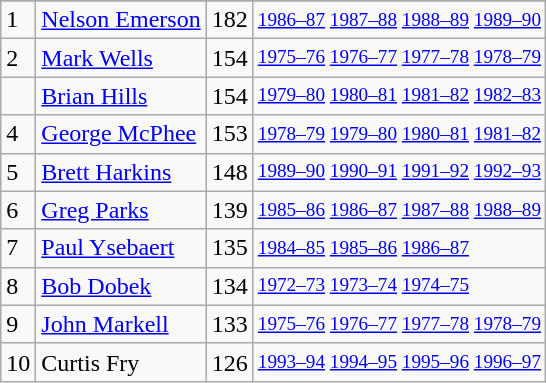<table class="wikitable">
<tr>
</tr>
<tr>
<td>1</td>
<td><a href='#'>Nelson Emerson</a></td>
<td>182</td>
<td style="font-size:80%;"><a href='#'>1986–87</a> <a href='#'>1987–88</a> <a href='#'>1988–89</a> <a href='#'>1989–90</a></td>
</tr>
<tr>
<td>2</td>
<td><a href='#'>Mark Wells</a></td>
<td>154</td>
<td style="font-size:80%;"><a href='#'>1975–76</a> <a href='#'>1976–77</a> <a href='#'>1977–78</a> <a href='#'>1978–79</a></td>
</tr>
<tr>
<td></td>
<td><a href='#'>Brian Hills</a></td>
<td>154</td>
<td style="font-size:80%;"><a href='#'>1979–80</a> <a href='#'>1980–81</a> <a href='#'>1981–82</a> <a href='#'>1982–83</a></td>
</tr>
<tr>
<td>4</td>
<td><a href='#'>George McPhee</a></td>
<td>153</td>
<td style="font-size:80%;"><a href='#'>1978–79</a> <a href='#'>1979–80</a> <a href='#'>1980–81</a> <a href='#'>1981–82</a></td>
</tr>
<tr>
<td>5</td>
<td><a href='#'>Brett Harkins</a></td>
<td>148</td>
<td style="font-size:80%;"><a href='#'>1989–90</a> <a href='#'>1990–91</a> <a href='#'>1991–92</a> <a href='#'>1992–93</a></td>
</tr>
<tr>
<td>6</td>
<td><a href='#'>Greg Parks</a></td>
<td>139</td>
<td style="font-size:80%;"><a href='#'>1985–86</a> <a href='#'>1986–87</a> <a href='#'>1987–88</a> <a href='#'>1988–89</a></td>
</tr>
<tr>
<td>7</td>
<td><a href='#'>Paul Ysebaert</a></td>
<td>135</td>
<td style="font-size:80%;"><a href='#'>1984–85</a> <a href='#'>1985–86</a> <a href='#'>1986–87</a></td>
</tr>
<tr>
<td>8</td>
<td><a href='#'>Bob Dobek</a></td>
<td>134</td>
<td style="font-size:80%;"><a href='#'>1972–73</a> <a href='#'>1973–74</a> <a href='#'>1974–75</a></td>
</tr>
<tr>
<td>9</td>
<td><a href='#'>John Markell</a></td>
<td>133</td>
<td style="font-size:80%;"><a href='#'>1975–76</a> <a href='#'>1976–77</a> <a href='#'>1977–78</a> <a href='#'>1978–79</a></td>
</tr>
<tr>
<td>10</td>
<td>Curtis Fry</td>
<td>126</td>
<td style="font-size:80%;"><a href='#'>1993–94</a> <a href='#'>1994–95</a> <a href='#'>1995–96</a> <a href='#'>1996–97</a></td>
</tr>
</table>
